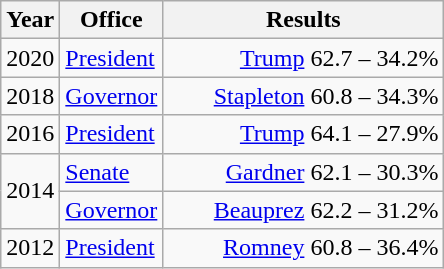<table class=wikitable>
<tr>
<th width="30">Year</th>
<th width="60">Office</th>
<th width="180">Results</th>
</tr>
<tr>
<td>2020</td>
<td><a href='#'>President</a></td>
<td align="right" ><a href='#'>Trump</a> 62.7 – 34.2%</td>
</tr>
<tr>
<td>2018</td>
<td><a href='#'>Governor</a></td>
<td align="right" ><a href='#'>Stapleton</a> 60.8 – 34.3%</td>
</tr>
<tr>
<td>2016</td>
<td><a href='#'>President</a></td>
<td align="right" ><a href='#'>Trump</a> 64.1 – 27.9%</td>
</tr>
<tr>
<td rowspan="2">2014</td>
<td><a href='#'>Senate</a></td>
<td align="right" ><a href='#'>Gardner</a> 62.1 – 30.3%</td>
</tr>
<tr>
<td><a href='#'>Governor</a></td>
<td align="right" ><a href='#'>Beauprez</a> 62.2 – 31.2%</td>
</tr>
<tr>
<td>2012</td>
<td><a href='#'>President</a></td>
<td align="right" ><a href='#'>Romney</a> 60.8 – 36.4%</td>
</tr>
</table>
